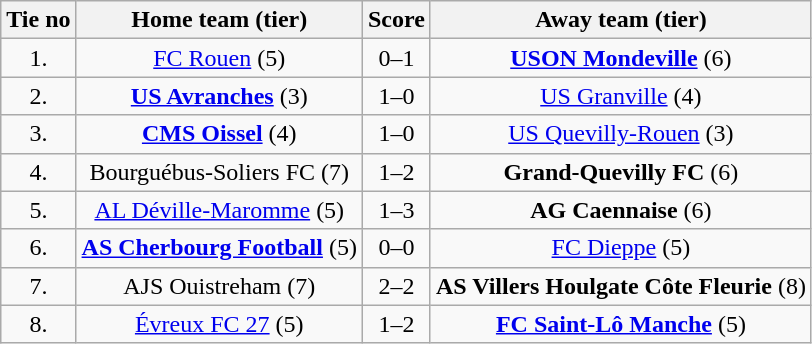<table class="wikitable" style="text-align: center">
<tr>
<th>Tie no</th>
<th>Home team (tier)</th>
<th>Score</th>
<th>Away team (tier)</th>
</tr>
<tr>
<td>1.</td>
<td><a href='#'>FC Rouen</a> (5)</td>
<td>0–1</td>
<td><strong><a href='#'>USON Mondeville</a></strong> (6)</td>
</tr>
<tr>
<td>2.</td>
<td><strong><a href='#'>US Avranches</a></strong> (3)</td>
<td>1–0</td>
<td><a href='#'>US Granville</a> (4)</td>
</tr>
<tr>
<td>3.</td>
<td><strong><a href='#'>CMS Oissel</a></strong> (4)</td>
<td>1–0</td>
<td><a href='#'>US Quevilly-Rouen</a> (3)</td>
</tr>
<tr>
<td>4.</td>
<td>Bourguébus-Soliers FC (7)</td>
<td>1–2</td>
<td><strong>Grand-Quevilly FC</strong> (6)</td>
</tr>
<tr>
<td>5.</td>
<td><a href='#'>AL Déville-Maromme</a> (5)</td>
<td>1–3</td>
<td><strong>AG Caennaise</strong> (6)</td>
</tr>
<tr>
<td>6.</td>
<td><strong><a href='#'>AS Cherbourg Football</a></strong> (5)</td>
<td>0–0 </td>
<td><a href='#'>FC Dieppe</a> (5)</td>
</tr>
<tr>
<td>7.</td>
<td>AJS Ouistreham (7)</td>
<td>2–2 </td>
<td><strong>AS Villers Houlgate Côte Fleurie</strong> (8)</td>
</tr>
<tr>
<td>8.</td>
<td><a href='#'>Évreux FC 27</a> (5)</td>
<td>1–2</td>
<td><strong><a href='#'>FC Saint-Lô Manche</a></strong> (5)</td>
</tr>
</table>
